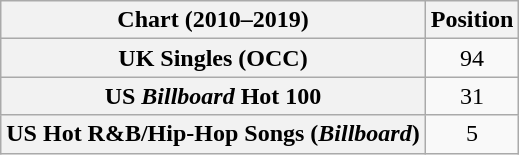<table class="wikitable sortable plainrowheaders" style="text-align:center">
<tr>
<th scope="col">Chart (2010–2019)</th>
<th scope="col">Position</th>
</tr>
<tr>
<th scope="row">UK Singles (OCC)</th>
<td>94</td>
</tr>
<tr>
<th scope="row">US <em>Billboard</em> Hot 100</th>
<td>31</td>
</tr>
<tr>
<th scope="row">US Hot R&B/Hip-Hop Songs (<em>Billboard</em>)</th>
<td>5</td>
</tr>
</table>
